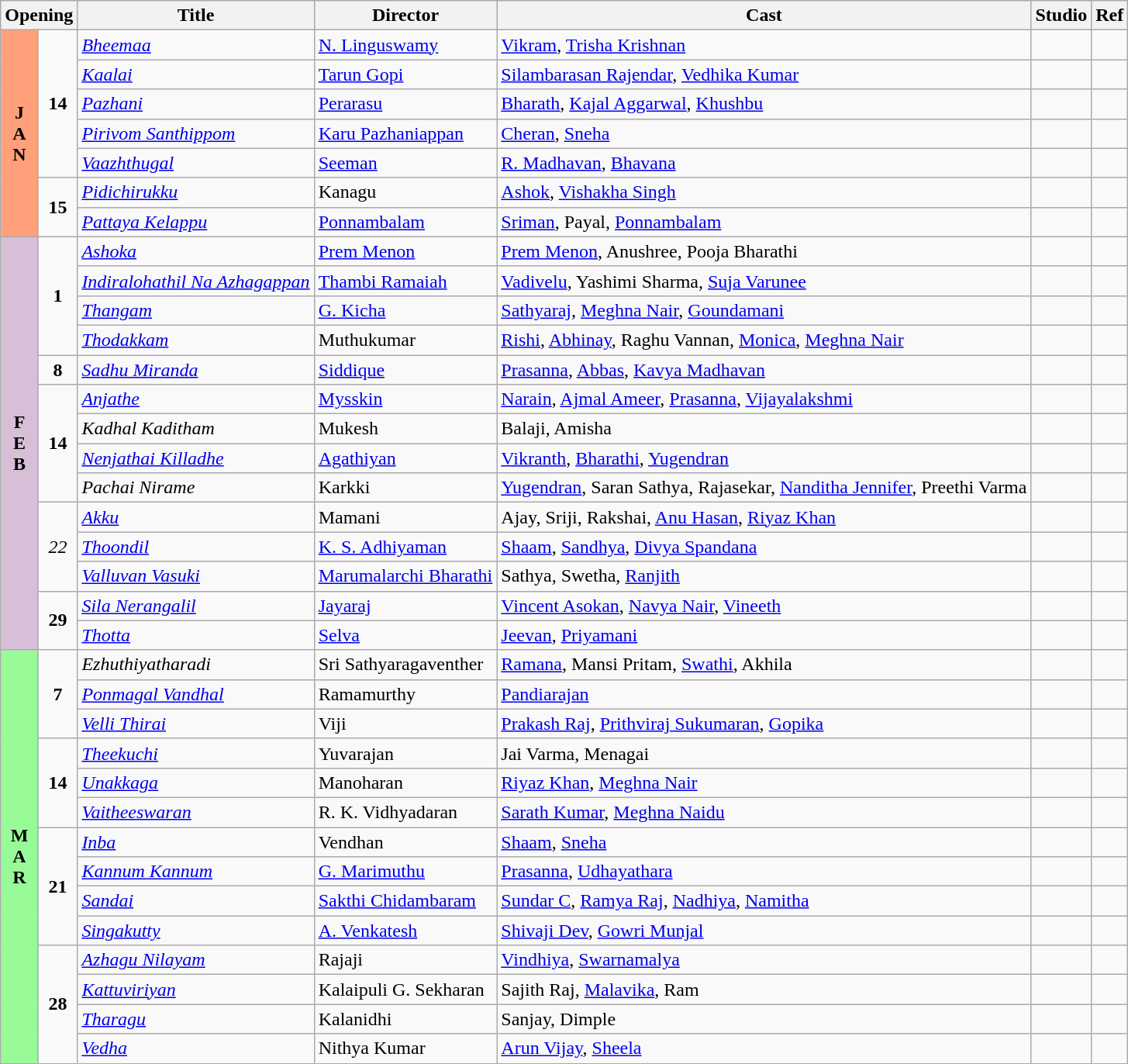<table class="wikitable">
<tr>
<th colspan="2">Opening</th>
<th>Title</th>
<th>Director</th>
<th>Cast</th>
<th>Studio</th>
<th>Ref</th>
</tr>
<tr January!>
<td rowspan="7" valign="center" align="center" style="background:#FFA07A; textcolor:#000;"><strong>J<br>A<br>N</strong></td>
<td rowspan="5" align="center"><strong>14</strong></td>
<td><em><a href='#'>Bheemaa</a></em></td>
<td><a href='#'>N. Linguswamy</a></td>
<td><a href='#'>Vikram</a>, <a href='#'>Trisha Krishnan</a></td>
<td></td>
<td></td>
</tr>
<tr>
<td><em><a href='#'>Kaalai</a></em></td>
<td><a href='#'>Tarun Gopi</a></td>
<td><a href='#'>Silambarasan Rajendar</a>, <a href='#'>Vedhika Kumar</a></td>
<td></td>
<td></td>
</tr>
<tr>
<td><em><a href='#'>Pazhani</a></em></td>
<td><a href='#'>Perarasu</a></td>
<td><a href='#'>Bharath</a>, <a href='#'>Kajal Aggarwal</a>, <a href='#'>Khushbu</a></td>
<td></td>
<td></td>
</tr>
<tr>
<td><em><a href='#'>Pirivom Santhippom</a></em></td>
<td><a href='#'>Karu Pazhaniappan</a></td>
<td><a href='#'>Cheran</a>, <a href='#'>Sneha</a></td>
<td></td>
<td></td>
</tr>
<tr>
<td><em><a href='#'>Vaazhthugal</a></em></td>
<td><a href='#'>Seeman</a></td>
<td><a href='#'>R. Madhavan</a>, <a href='#'>Bhavana</a></td>
<td></td>
<td></td>
</tr>
<tr>
<td rowspan="2" align="center"><strong>15</strong></td>
<td><em><a href='#'>Pidichirukku</a></em></td>
<td>Kanagu</td>
<td><a href='#'>Ashok</a>, <a href='#'>Vishakha Singh</a></td>
<td></td>
<td></td>
</tr>
<tr>
<td><em><a href='#'>Pattaya Kelappu</a></em></td>
<td><a href='#'>Ponnambalam</a></td>
<td><a href='#'>Sriman</a>, Payal, <a href='#'>Ponnambalam</a></td>
<td></td>
<td></td>
</tr>
<tr February!>
<td rowspan="14" valign="center" align="center" style="background:#D8BFD8; textcolor:#000;"><strong>F<br>E<br>B</strong></td>
<td rowspan="4" align="center"><strong>1</strong></td>
<td><em><a href='#'>Ashoka</a></em></td>
<td><a href='#'>Prem Menon</a></td>
<td><a href='#'>Prem Menon</a>, Anushree, Pooja Bharathi</td>
<td></td>
<td></td>
</tr>
<tr>
<td><em><a href='#'>Indiralohathil Na Azhagappan</a></em></td>
<td><a href='#'>Thambi Ramaiah</a></td>
<td><a href='#'>Vadivelu</a>, Yashimi Sharma, <a href='#'>Suja Varunee</a></td>
<td></td>
<td></td>
</tr>
<tr>
<td><em><a href='#'>Thangam</a></em></td>
<td><a href='#'>G. Kicha</a></td>
<td><a href='#'>Sathyaraj</a>, <a href='#'>Meghna Nair</a>, <a href='#'>Goundamani</a></td>
<td></td>
<td></td>
</tr>
<tr>
<td><em><a href='#'>Thodakkam</a></em></td>
<td>Muthukumar</td>
<td><a href='#'>Rishi</a>, <a href='#'>Abhinay</a>, Raghu Vannan, <a href='#'>Monica</a>, <a href='#'>Meghna Nair</a></td>
<td></td>
<td></td>
</tr>
<tr>
<td rowspan="1" align="center"><strong>8</strong></td>
<td><em><a href='#'>Sadhu Miranda</a></em></td>
<td><a href='#'>Siddique</a></td>
<td><a href='#'>Prasanna</a>, <a href='#'>Abbas</a>, <a href='#'>Kavya Madhavan</a></td>
<td></td>
<td></td>
</tr>
<tr>
<td rowspan="4" align="center"><strong>14</strong></td>
<td><em><a href='#'>Anjathe</a></em></td>
<td><a href='#'>Mysskin</a></td>
<td><a href='#'>Narain</a>, <a href='#'>Ajmal Ameer</a>, <a href='#'>Prasanna</a>, <a href='#'>Vijayalakshmi</a></td>
<td></td>
<td></td>
</tr>
<tr>
<td><em>Kadhal Kaditham</em></td>
<td>Mukesh</td>
<td>Balaji, Amisha</td>
<td></td>
<td></td>
</tr>
<tr>
<td><em><a href='#'>Nenjathai Killadhe</a></em></td>
<td><a href='#'>Agathiyan</a></td>
<td><a href='#'>Vikranth</a>, <a href='#'>Bharathi</a>, <a href='#'>Yugendran</a></td>
<td></td>
<td></td>
</tr>
<tr>
<td><em>Pachai Nirame</em></td>
<td>Karkki</td>
<td><a href='#'>Yugendran</a>, Saran Sathya, Rajasekar, <a href='#'>Nanditha Jennifer</a>, Preethi Varma</td>
<td></td>
<td></td>
</tr>
<tr>
<td rowspan="3" align="center"><em>22</em></td>
<td><em><a href='#'>Akku</a></em></td>
<td>Mamani</td>
<td>Ajay, Sriji, Rakshai, <a href='#'>Anu Hasan</a>, <a href='#'>Riyaz Khan</a></td>
<td></td>
<td></td>
</tr>
<tr>
<td><em><a href='#'>Thoondil</a></em></td>
<td><a href='#'>K. S. Adhiyaman</a></td>
<td><a href='#'>Shaam</a>, <a href='#'>Sandhya</a>, <a href='#'>Divya Spandana</a></td>
<td></td>
<td></td>
</tr>
<tr>
<td><em><a href='#'>Valluvan Vasuki</a></em></td>
<td><a href='#'>Marumalarchi Bharathi</a></td>
<td>Sathya, Swetha, <a href='#'>Ranjith</a></td>
<td></td>
<td></td>
</tr>
<tr>
<td rowspan="2" align="center"><strong>29</strong></td>
<td><em><a href='#'>Sila Nerangalil</a></em></td>
<td><a href='#'>Jayaraj</a></td>
<td><a href='#'>Vincent Asokan</a>, <a href='#'>Navya Nair</a>, <a href='#'>Vineeth</a></td>
<td></td>
<td></td>
</tr>
<tr>
<td><em><a href='#'>Thotta</a></em></td>
<td><a href='#'>Selva</a></td>
<td><a href='#'>Jeevan</a>, <a href='#'>Priyamani</a></td>
<td></td>
<td></td>
</tr>
<tr March>
<td rowspan="14" valign="center" align="center" style="background:#98FB98; textcolor:#000;"><strong>M<br>A<br>R</strong></td>
<td rowspan="3" align="center"><strong>7</strong></td>
<td><em>Ezhuthiyatharadi</em></td>
<td>Sri Sathyaragaventher</td>
<td><a href='#'>Ramana</a>, Mansi Pritam, <a href='#'>Swathi</a>, Akhila</td>
<td></td>
<td></td>
</tr>
<tr>
<td><em><a href='#'>Ponmagal Vandhal</a></em></td>
<td>Ramamurthy</td>
<td><a href='#'>Pandiarajan</a></td>
<td></td>
<td></td>
</tr>
<tr>
<td><em><a href='#'>Velli Thirai</a></em></td>
<td>Viji</td>
<td><a href='#'>Prakash Raj</a>, <a href='#'>Prithviraj Sukumaran</a>, <a href='#'>Gopika</a></td>
<td></td>
<td></td>
</tr>
<tr>
<td rowspan="3" align="center"><strong>14</strong></td>
<td><em><a href='#'>Theekuchi</a></em></td>
<td>Yuvarajan</td>
<td>Jai Varma, Menagai</td>
<td></td>
<td></td>
</tr>
<tr>
<td><em><a href='#'>Unakkaga</a></em></td>
<td>Manoharan</td>
<td><a href='#'>Riyaz Khan</a>, <a href='#'>Meghna Nair</a></td>
<td></td>
<td></td>
</tr>
<tr>
<td><em><a href='#'>Vaitheeswaran</a></em></td>
<td>R. K. Vidhyadaran</td>
<td><a href='#'>Sarath Kumar</a>, <a href='#'>Meghna Naidu</a></td>
<td></td>
<td></td>
</tr>
<tr>
<td rowspan="4" align="center"><strong>21</strong></td>
<td><em><a href='#'>Inba</a></em></td>
<td>Vendhan</td>
<td><a href='#'>Shaam</a>, <a href='#'>Sneha</a></td>
<td></td>
<td></td>
</tr>
<tr>
<td><em><a href='#'>Kannum Kannum</a></em></td>
<td><a href='#'>G. Marimuthu</a></td>
<td><a href='#'>Prasanna</a>, <a href='#'>Udhayathara</a></td>
<td></td>
<td></td>
</tr>
<tr>
<td><em><a href='#'>Sandai</a></em></td>
<td><a href='#'>Sakthi Chidambaram</a></td>
<td><a href='#'>Sundar C</a>, <a href='#'>Ramya Raj</a>, <a href='#'>Nadhiya</a>, <a href='#'>Namitha</a></td>
<td></td>
<td></td>
</tr>
<tr>
<td><em><a href='#'>Singakutty</a></em></td>
<td><a href='#'>A. Venkatesh</a></td>
<td><a href='#'>Shivaji Dev</a>, <a href='#'>Gowri Munjal</a></td>
<td></td>
<td></td>
</tr>
<tr>
<td rowspan="4" align="center"><strong>28</strong></td>
<td><em><a href='#'>Azhagu Nilayam</a></em></td>
<td>Rajaji</td>
<td><a href='#'>Vindhiya</a>, <a href='#'>Swarnamalya</a></td>
<td></td>
<td></td>
</tr>
<tr>
<td><em><a href='#'>Kattuviriyan</a></em></td>
<td>Kalaipuli G. Sekharan</td>
<td>Sajith Raj, <a href='#'>Malavika</a>, Ram</td>
<td></td>
<td></td>
</tr>
<tr>
<td><em><a href='#'>Tharagu</a></em></td>
<td>Kalanidhi</td>
<td>Sanjay, Dimple</td>
<td></td>
<td></td>
</tr>
<tr>
<td><em><a href='#'>Vedha</a></em></td>
<td>Nithya Kumar</td>
<td><a href='#'>Arun Vijay</a>, <a href='#'>Sheela</a></td>
<td></td>
<td></td>
</tr>
</table>
